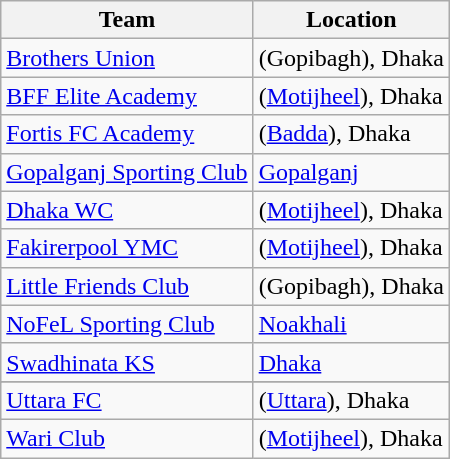<table class="wikitable sortable" style="text-align:left;">
<tr>
<th>Team</th>
<th>Location</th>
</tr>
<tr>
<td><a href='#'>Brothers Union</a></td>
<td>(Gopibagh), Dhaka</td>
</tr>
<tr>
<td><a href='#'>BFF Elite Academy</a></td>
<td>(<a href='#'>Motijheel</a>), Dhaka</td>
</tr>
<tr>
<td><a href='#'>Fortis FC Academy</a></td>
<td>(<a href='#'>Badda</a>), Dhaka</td>
</tr>
<tr>
<td><a href='#'>Gopalganj Sporting Club</a></td>
<td><a href='#'>Gopalganj</a></td>
</tr>
<tr>
<td><a href='#'>Dhaka WC</a></td>
<td>(<a href='#'>Motijheel</a>), Dhaka</td>
</tr>
<tr>
<td><a href='#'>Fakirerpool YMC</a></td>
<td>(<a href='#'>Motijheel</a>), Dhaka</td>
</tr>
<tr>
<td><a href='#'>Little Friends Club</a></td>
<td>(Gopibagh), Dhaka</td>
</tr>
<tr>
<td><a href='#'>NoFeL Sporting Club</a></td>
<td><a href='#'>Noakhali</a></td>
</tr>
<tr>
<td><a href='#'>Swadhinata KS</a></td>
<td><a href='#'>Dhaka</a></td>
</tr>
<tr>
</tr>
<tr>
<td><a href='#'>Uttara FC</a></td>
<td>(<a href='#'>Uttara</a>), Dhaka</td>
</tr>
<tr>
<td><a href='#'>Wari Club</a></td>
<td>(<a href='#'>Motijheel</a>), Dhaka</td>
</tr>
</table>
